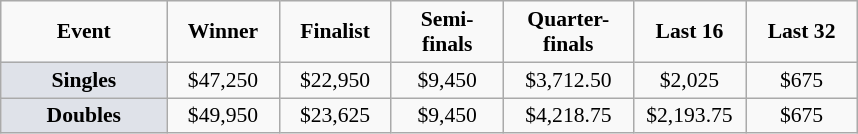<table class="wikitable" style="font-size:90%; text-align:center">
<tr>
<td width="104px"><strong>Event</strong></td>
<td width="68px"><strong>Winner</strong></td>
<td width="68px"><strong>Finalist</strong></td>
<td width="68px"><strong>Semi-finals</strong></td>
<td width="80px"><strong>Quarter-finals</strong></td>
<td width="68px"><strong>Last 16</strong></td>
<td width="68px"><strong>Last 32</strong></td>
</tr>
<tr>
<td bgcolor="#dfe2e9"><strong>Singles</strong></td>
<td>$47,250</td>
<td>$22,950</td>
<td>$9,450</td>
<td>$3,712.50</td>
<td>$2,025</td>
<td>$675</td>
</tr>
<tr>
<td bgcolor="#dfe2e9"><strong>Doubles</strong></td>
<td>$49,950</td>
<td>$23,625</td>
<td>$9,450</td>
<td>$4,218.75</td>
<td>$2,193.75</td>
<td>$675</td>
</tr>
</table>
